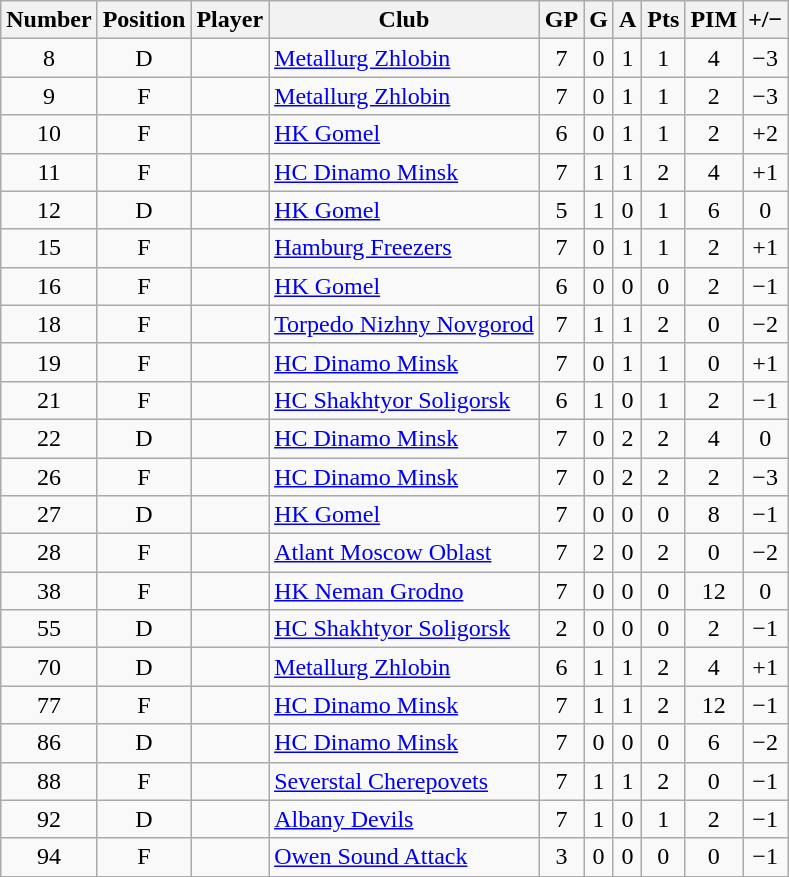<table class="wikitable sortable" style="text-align: center;">
<tr>
<th>Number</th>
<th>Position</th>
<th>Player</th>
<th>Club</th>
<th>GP</th>
<th>G</th>
<th>A</th>
<th>Pts</th>
<th>PIM</th>
<th>+/−</th>
</tr>
<tr>
<td>8</td>
<td>D</td>
<td align=left></td>
<td align=left> <a href='#'>Metallurg Zhlobin</a></td>
<td>7</td>
<td>0</td>
<td>1</td>
<td>1</td>
<td>4</td>
<td>−3</td>
</tr>
<tr>
<td>9</td>
<td>F</td>
<td align=left></td>
<td align=left> <a href='#'>Metallurg Zhlobin</a></td>
<td>7</td>
<td>0</td>
<td>1</td>
<td>1</td>
<td>2</td>
<td>−3</td>
</tr>
<tr>
<td>10</td>
<td>F</td>
<td align=left></td>
<td align=left> <a href='#'>HK Gomel</a></td>
<td>6</td>
<td>0</td>
<td>1</td>
<td>1</td>
<td>2</td>
<td>+2</td>
</tr>
<tr>
<td>11</td>
<td>F</td>
<td align=left></td>
<td align=left> <a href='#'>HC Dinamo Minsk</a></td>
<td>7</td>
<td>1</td>
<td>1</td>
<td>2</td>
<td>4</td>
<td>+1</td>
</tr>
<tr>
<td>12</td>
<td>D</td>
<td align=left></td>
<td align=left> <a href='#'>HK Gomel</a></td>
<td>5</td>
<td>1</td>
<td>0</td>
<td>1</td>
<td>6</td>
<td>0</td>
</tr>
<tr>
<td>15</td>
<td>F</td>
<td align=left></td>
<td align=left> <a href='#'>Hamburg Freezers</a></td>
<td>7</td>
<td>0</td>
<td>1</td>
<td>1</td>
<td>2</td>
<td>+1</td>
</tr>
<tr>
<td>16</td>
<td>F</td>
<td align=left></td>
<td align=left> <a href='#'>HK Gomel</a></td>
<td>6</td>
<td>0</td>
<td>0</td>
<td>0</td>
<td>2</td>
<td>−1</td>
</tr>
<tr>
<td>18</td>
<td>F</td>
<td align=left></td>
<td align=left> <a href='#'>Torpedo Nizhny Novgorod</a></td>
<td>7</td>
<td>1</td>
<td>1</td>
<td>2</td>
<td>0</td>
<td>−2</td>
</tr>
<tr>
<td>19</td>
<td>F</td>
<td align=left></td>
<td align=left> <a href='#'>HC Dinamo Minsk</a></td>
<td>7</td>
<td>0</td>
<td>1</td>
<td>1</td>
<td>0</td>
<td>+1</td>
</tr>
<tr>
<td>21</td>
<td>F</td>
<td align=left></td>
<td align=left> <a href='#'>HC Shakhtyor Soligorsk</a></td>
<td>6</td>
<td>1</td>
<td>0</td>
<td>1</td>
<td>2</td>
<td>−1</td>
</tr>
<tr>
<td>22</td>
<td>D</td>
<td align=left></td>
<td align=left> <a href='#'>HC Dinamo Minsk</a></td>
<td>7</td>
<td>0</td>
<td>2</td>
<td>2</td>
<td>4</td>
<td>0</td>
</tr>
<tr>
<td>26</td>
<td>F</td>
<td align=left></td>
<td align=left> <a href='#'>HC Dinamo Minsk</a></td>
<td>7</td>
<td>0</td>
<td>2</td>
<td>2</td>
<td>2</td>
<td>−3</td>
</tr>
<tr>
<td>27</td>
<td>D</td>
<td align=left></td>
<td align=left> <a href='#'>HK Gomel</a></td>
<td>7</td>
<td>0</td>
<td>0</td>
<td>0</td>
<td>8</td>
<td>−1</td>
</tr>
<tr>
<td>28</td>
<td>F</td>
<td align=left></td>
<td align=left> <a href='#'>Atlant Moscow Oblast</a></td>
<td>7</td>
<td>2</td>
<td>0</td>
<td>2</td>
<td>0</td>
<td>−2</td>
</tr>
<tr>
<td>38</td>
<td>F</td>
<td align=left></td>
<td align=left> <a href='#'>HK Neman Grodno</a></td>
<td>7</td>
<td>0</td>
<td>0</td>
<td>0</td>
<td>12</td>
<td>0</td>
</tr>
<tr>
<td>55</td>
<td>D</td>
<td align=left></td>
<td align=left> <a href='#'>HC Shakhtyor Soligorsk</a></td>
<td>2</td>
<td>0</td>
<td>0</td>
<td>0</td>
<td>2</td>
<td>−1</td>
</tr>
<tr>
<td>70</td>
<td>D</td>
<td align=left></td>
<td align=left> <a href='#'>Metallurg Zhlobin</a></td>
<td>6</td>
<td>1</td>
<td>1</td>
<td>2</td>
<td>4</td>
<td>+1</td>
</tr>
<tr>
<td>77</td>
<td>F</td>
<td align=left></td>
<td align=left> <a href='#'>HC Dinamo Minsk</a></td>
<td>7</td>
<td>1</td>
<td>1</td>
<td>2</td>
<td>12</td>
<td>−1</td>
</tr>
<tr>
<td>86</td>
<td>D</td>
<td align=left></td>
<td align=left> <a href='#'>HC Dinamo Minsk</a></td>
<td>7</td>
<td>0</td>
<td>0</td>
<td>0</td>
<td>6</td>
<td>−2</td>
</tr>
<tr>
<td>88</td>
<td>F</td>
<td align=left></td>
<td align=left> <a href='#'>Severstal Cherepovets</a></td>
<td>7</td>
<td>1</td>
<td>1</td>
<td>2</td>
<td>0</td>
<td>−1</td>
</tr>
<tr>
<td>92</td>
<td>D</td>
<td align=left></td>
<td align=left> <a href='#'>Albany Devils</a></td>
<td>7</td>
<td>1</td>
<td>0</td>
<td>1</td>
<td>2</td>
<td>−1</td>
</tr>
<tr>
<td>94</td>
<td>F</td>
<td align=left></td>
<td align=left> <a href='#'>Owen Sound Attack</a></td>
<td>3</td>
<td>0</td>
<td>0</td>
<td>0</td>
<td>0</td>
<td>−1</td>
</tr>
</table>
